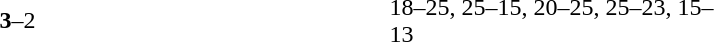<table>
<tr>
<th width=200></th>
<th width=80></th>
<th width=200></th>
<th width=220></th>
</tr>
<tr>
<td align=right><strong></strong></td>
<td align=center><strong>3</strong>–2</td>
<td></td>
<td>18–25, 25–15, 20–25, 25–23, 15–13</td>
</tr>
</table>
